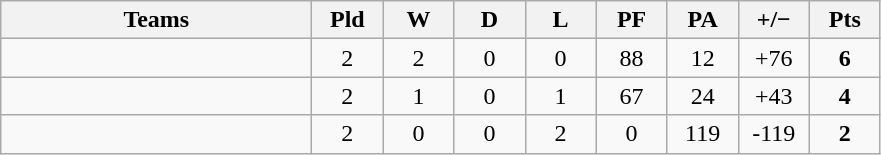<table class="wikitable" style="text-align: center;">
<tr>
<th width="200">Teams</th>
<th width="40">Pld</th>
<th width="40">W</th>
<th width="40">D</th>
<th width="40">L</th>
<th width="40">PF</th>
<th width="40">PA</th>
<th width="40">+/−</th>
<th width="40">Pts</th>
</tr>
<tr>
<td align=left></td>
<td>2</td>
<td>2</td>
<td>0</td>
<td>0</td>
<td>88</td>
<td>12</td>
<td>+76</td>
<td><strong>6</strong></td>
</tr>
<tr>
<td align=left></td>
<td>2</td>
<td>1</td>
<td>0</td>
<td>1</td>
<td>67</td>
<td>24</td>
<td>+43</td>
<td><strong>4</strong></td>
</tr>
<tr>
<td align=left></td>
<td>2</td>
<td>0</td>
<td>0</td>
<td>2</td>
<td>0</td>
<td>119</td>
<td>-119</td>
<td><strong>2</strong></td>
</tr>
</table>
